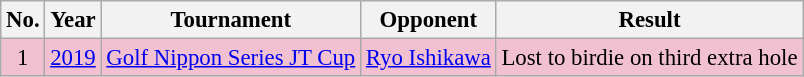<table class="wikitable" style="font-size:95%;">
<tr>
<th>No.</th>
<th>Year</th>
<th>Tournament</th>
<th>Opponent</th>
<th>Result</th>
</tr>
<tr style="background:#F2C1D1;">
<td align=center>1</td>
<td><a href='#'>2019</a></td>
<td><a href='#'>Golf Nippon Series JT Cup</a></td>
<td> <a href='#'>Ryo Ishikawa</a></td>
<td>Lost to birdie on third extra hole</td>
</tr>
</table>
